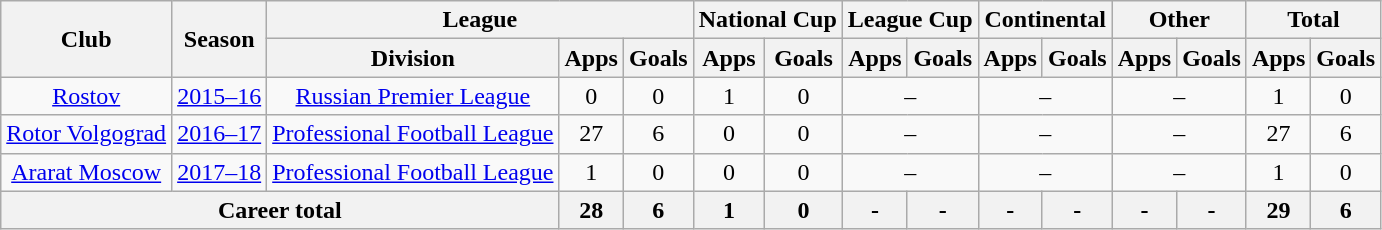<table class="wikitable" style="text-align: center;">
<tr>
<th rowspan="2">Club</th>
<th rowspan="2">Season</th>
<th colspan="3">League</th>
<th colspan="2">National Cup</th>
<th colspan="2">League Cup</th>
<th colspan="2">Continental</th>
<th colspan="2">Other</th>
<th colspan="2">Total</th>
</tr>
<tr>
<th>Division</th>
<th>Apps</th>
<th>Goals</th>
<th>Apps</th>
<th>Goals</th>
<th>Apps</th>
<th>Goals</th>
<th>Apps</th>
<th>Goals</th>
<th>Apps</th>
<th>Goals</th>
<th>Apps</th>
<th>Goals</th>
</tr>
<tr>
<td valign="center"><a href='#'>Rostov</a></td>
<td><a href='#'>2015–16</a></td>
<td><a href='#'>Russian Premier League</a></td>
<td>0</td>
<td>0</td>
<td>1</td>
<td>0</td>
<td colspan="2">–</td>
<td colspan="2">–</td>
<td colspan="2">–</td>
<td>1</td>
<td>0</td>
</tr>
<tr>
<td valign="center"><a href='#'>Rotor Volgograd</a></td>
<td><a href='#'>2016–17</a></td>
<td><a href='#'>Professional Football League</a></td>
<td>27</td>
<td>6</td>
<td>0</td>
<td>0</td>
<td colspan="2">–</td>
<td colspan="2">–</td>
<td colspan="2">–</td>
<td>27</td>
<td>6</td>
</tr>
<tr>
<td valign="center"><a href='#'>Ararat Moscow</a></td>
<td><a href='#'>2017–18</a></td>
<td><a href='#'>Professional Football League</a></td>
<td>1</td>
<td>0</td>
<td>0</td>
<td>0</td>
<td colspan="2">–</td>
<td colspan="2">–</td>
<td colspan="2">–</td>
<td>1</td>
<td>0</td>
</tr>
<tr>
<th colspan="3">Career total</th>
<th>28</th>
<th>6</th>
<th>1</th>
<th>0</th>
<th>-</th>
<th>-</th>
<th>-</th>
<th>-</th>
<th>-</th>
<th>-</th>
<th>29</th>
<th>6</th>
</tr>
</table>
